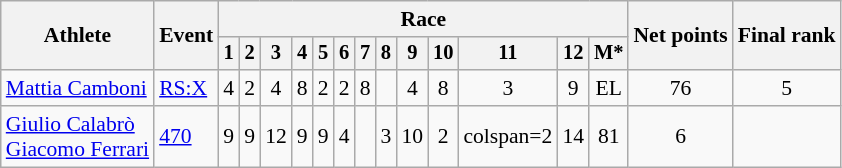<table class="wikitable" style="font-size:90%">
<tr>
<th rowspan="2">Athlete</th>
<th rowspan="2">Event</th>
<th colspan=13>Race</th>
<th rowspan=2>Net points</th>
<th rowspan=2>Final rank</th>
</tr>
<tr style="font-size:95%">
<th>1</th>
<th>2</th>
<th>3</th>
<th>4</th>
<th>5</th>
<th>6</th>
<th>7</th>
<th>8</th>
<th>9</th>
<th>10</th>
<th>11</th>
<th>12</th>
<th>M*</th>
</tr>
<tr align=center>
<td align=left><a href='#'>Mattia Camboni</a></td>
<td align=left><a href='#'>RS:X</a></td>
<td>4</td>
<td>2</td>
<td>4</td>
<td>8</td>
<td>2</td>
<td>2</td>
<td>8</td>
<td></td>
<td>4</td>
<td>8</td>
<td>3</td>
<td>9</td>
<td>EL</td>
<td>76</td>
<td>5</td>
</tr>
<tr align=center>
<td align=left><a href='#'>Giulio Calabrò</a><br><a href='#'>Giacomo Ferrari</a></td>
<td align=left><a href='#'>470</a></td>
<td>9</td>
<td>9</td>
<td>12</td>
<td>9</td>
<td>9</td>
<td>4</td>
<td></td>
<td>3</td>
<td>10</td>
<td>2</td>
<td>colspan=2 </td>
<td>14</td>
<td>81</td>
<td>6</td>
</tr>
</table>
